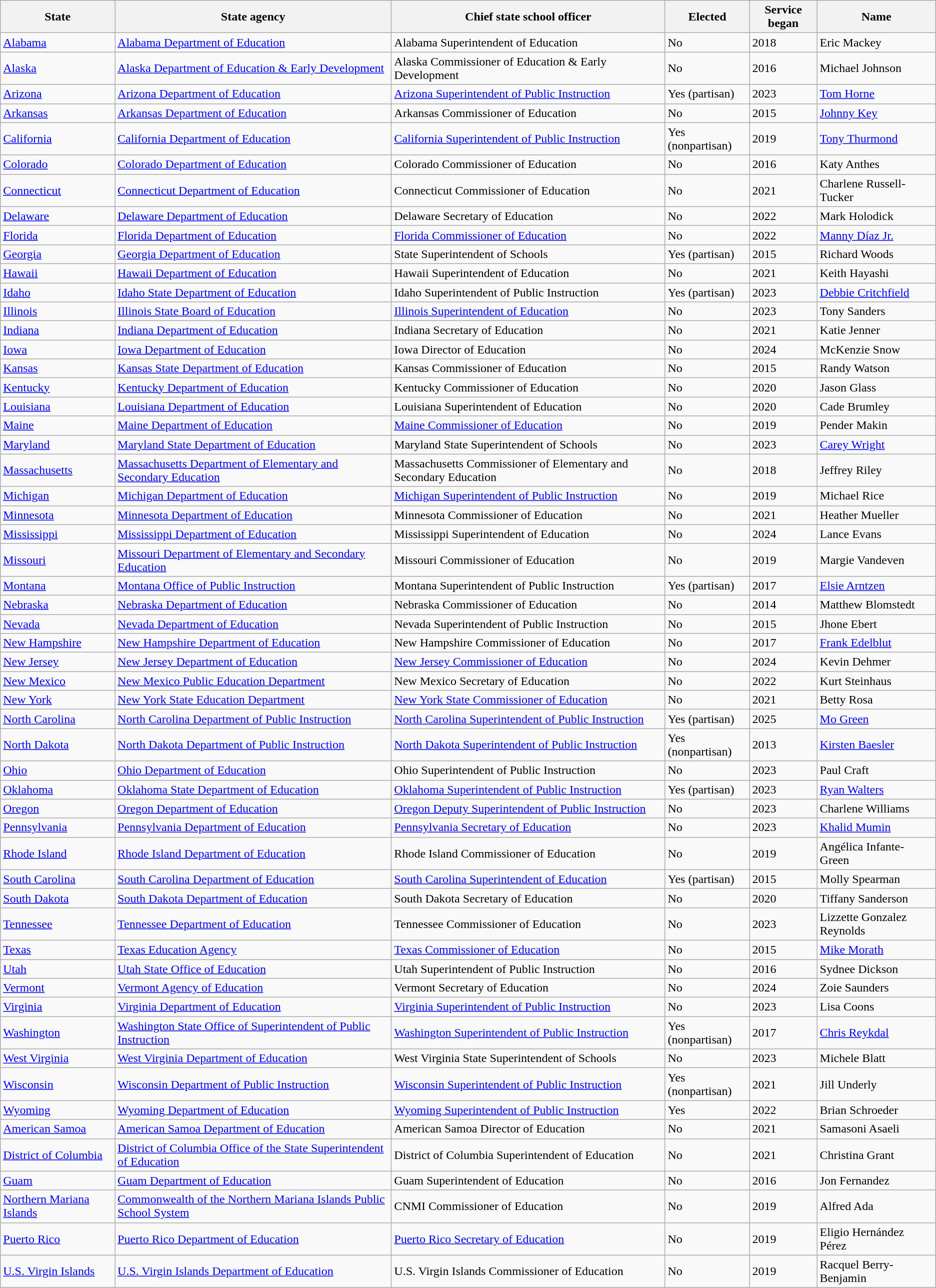<table class="wikitable">
<tr>
<th>State</th>
<th>State agency</th>
<th>Chief state school officer</th>
<th>Elected</th>
<th>Service began</th>
<th>Name</th>
</tr>
<tr>
<td><a href='#'>Alabama</a></td>
<td><a href='#'>Alabama Department of Education</a></td>
<td>Alabama Superintendent of Education</td>
<td>No</td>
<td>2018</td>
<td>Eric Mackey</td>
</tr>
<tr>
<td><a href='#'>Alaska</a></td>
<td><a href='#'>Alaska Department of Education & Early Development</a></td>
<td>Alaska Commissioner of Education & Early Development</td>
<td>No</td>
<td>2016</td>
<td>Michael Johnson</td>
</tr>
<tr>
<td><a href='#'>Arizona</a></td>
<td><a href='#'>Arizona Department of Education</a></td>
<td><a href='#'>Arizona Superintendent of Public Instruction</a></td>
<td>Yes (partisan)</td>
<td>2023</td>
<td><a href='#'>Tom Horne</a></td>
</tr>
<tr>
<td><a href='#'>Arkansas</a></td>
<td><a href='#'>Arkansas Department of Education</a></td>
<td>Arkansas Commissioner of Education</td>
<td>No</td>
<td>2015</td>
<td><a href='#'>Johnny Key</a></td>
</tr>
<tr>
<td><a href='#'>California</a></td>
<td><a href='#'>California Department of Education</a></td>
<td><a href='#'>California Superintendent of Public Instruction</a></td>
<td>Yes (nonpartisan)</td>
<td>2019</td>
<td><a href='#'>Tony Thurmond</a></td>
</tr>
<tr>
<td><a href='#'>Colorado</a></td>
<td><a href='#'>Colorado Department of Education</a></td>
<td>Colorado Commissioner of Education</td>
<td>No</td>
<td>2016</td>
<td>Katy Anthes</td>
</tr>
<tr>
<td><a href='#'>Connecticut</a></td>
<td><a href='#'>Connecticut Department of Education</a></td>
<td>Connecticut Commissioner of Education</td>
<td>No</td>
<td>2021</td>
<td>Charlene Russell-Tucker</td>
</tr>
<tr>
<td><a href='#'>Delaware</a></td>
<td><a href='#'>Delaware Department of Education</a></td>
<td>Delaware Secretary of Education</td>
<td>No</td>
<td>2022</td>
<td>Mark Holodick</td>
</tr>
<tr>
<td><a href='#'>Florida</a></td>
<td><a href='#'>Florida Department of Education</a></td>
<td><a href='#'>Florida Commissioner of Education</a></td>
<td>No</td>
<td>2022</td>
<td><a href='#'>Manny Díaz Jr.</a></td>
</tr>
<tr>
<td><a href='#'>Georgia</a></td>
<td><a href='#'>Georgia Department of Education</a></td>
<td>State Superintendent of Schools</td>
<td>Yes (partisan)</td>
<td>2015</td>
<td>Richard Woods</td>
</tr>
<tr>
<td><a href='#'>Hawaii</a></td>
<td><a href='#'>Hawaii Department of Education</a></td>
<td>Hawaii Superintendent of Education</td>
<td>No</td>
<td>2021</td>
<td>Keith Hayashi</td>
</tr>
<tr>
<td><a href='#'>Idaho</a></td>
<td><a href='#'>Idaho State Department of Education</a></td>
<td>Idaho Superintendent of Public Instruction</td>
<td>Yes (partisan)</td>
<td>2023</td>
<td><a href='#'>Debbie Critchfield</a></td>
</tr>
<tr>
<td><a href='#'>Illinois</a></td>
<td><a href='#'>Illinois State Board of Education</a></td>
<td><a href='#'>Illinois Superintendent of Education</a></td>
<td>No</td>
<td>2023</td>
<td>Tony Sanders</td>
</tr>
<tr>
<td><a href='#'>Indiana</a></td>
<td><a href='#'>Indiana Department of Education</a></td>
<td>Indiana Secretary of Education</td>
<td>No</td>
<td>2021</td>
<td>Katie Jenner</td>
</tr>
<tr>
<td><a href='#'>Iowa</a></td>
<td><a href='#'>Iowa Department of Education</a></td>
<td>Iowa Director of Education</td>
<td>No</td>
<td>2024</td>
<td>McKenzie Snow</td>
</tr>
<tr>
<td><a href='#'>Kansas</a></td>
<td><a href='#'>Kansas State Department of Education</a></td>
<td>Kansas Commissioner of Education</td>
<td>No</td>
<td>2015</td>
<td>Randy Watson</td>
</tr>
<tr>
<td><a href='#'>Kentucky</a></td>
<td><a href='#'>Kentucky Department of Education</a></td>
<td>Kentucky Commissioner of Education</td>
<td>No</td>
<td>2020</td>
<td>Jason Glass</td>
</tr>
<tr>
<td><a href='#'>Louisiana</a></td>
<td><a href='#'>Louisiana Department of Education</a></td>
<td>Louisiana Superintendent of Education</td>
<td>No</td>
<td>2020</td>
<td>Cade Brumley</td>
</tr>
<tr>
<td><a href='#'>Maine</a></td>
<td><a href='#'>Maine Department of Education</a></td>
<td><a href='#'>Maine Commissioner of Education</a></td>
<td>No</td>
<td>2019</td>
<td>Pender Makin</td>
</tr>
<tr>
<td><a href='#'>Maryland</a></td>
<td><a href='#'>Maryland State Department of Education</a></td>
<td>Maryland State Superintendent of Schools</td>
<td>No</td>
<td>2023</td>
<td><a href='#'>Carey Wright</a></td>
</tr>
<tr>
<td><a href='#'>Massachusetts</a></td>
<td><a href='#'>Massachusetts Department of Elementary and Secondary Education</a></td>
<td>Massachusetts Commissioner of Elementary and Secondary Education</td>
<td>No</td>
<td>2018</td>
<td>Jeffrey Riley</td>
</tr>
<tr>
<td><a href='#'>Michigan</a></td>
<td><a href='#'>Michigan Department of Education</a></td>
<td><a href='#'>Michigan Superintendent of Public Instruction</a></td>
<td>No</td>
<td>2019</td>
<td>Michael Rice</td>
</tr>
<tr>
<td><a href='#'>Minnesota</a></td>
<td><a href='#'>Minnesota Department of Education</a></td>
<td>Minnesota Commissioner of Education</td>
<td>No</td>
<td>2021</td>
<td>Heather Mueller</td>
</tr>
<tr>
<td><a href='#'>Mississippi</a></td>
<td><a href='#'>Mississippi Department of Education</a></td>
<td>Mississippi Superintendent of Education</td>
<td>No</td>
<td>2024</td>
<td>Lance Evans</td>
</tr>
<tr>
<td><a href='#'>Missouri</a></td>
<td><a href='#'>Missouri Department of Elementary and Secondary Education</a></td>
<td>Missouri Commissioner of Education</td>
<td>No</td>
<td>2019</td>
<td>Margie Vandeven</td>
</tr>
<tr>
<td><a href='#'>Montana</a></td>
<td><a href='#'>Montana Office of Public Instruction</a></td>
<td>Montana Superintendent of Public Instruction</td>
<td>Yes (partisan)</td>
<td>2017</td>
<td><a href='#'>Elsie Arntzen</a></td>
</tr>
<tr>
<td><a href='#'>Nebraska</a></td>
<td><a href='#'>Nebraska Department of Education</a></td>
<td>Nebraska Commissioner of Education</td>
<td>No</td>
<td>2014</td>
<td>Matthew Blomstedt</td>
</tr>
<tr>
<td><a href='#'>Nevada</a></td>
<td><a href='#'>Nevada Department of Education</a></td>
<td>Nevada Superintendent of Public Instruction</td>
<td>No</td>
<td>2015</td>
<td>Jhone Ebert</td>
</tr>
<tr>
<td><a href='#'>New Hampshire</a></td>
<td><a href='#'>New Hampshire Department of Education</a></td>
<td>New Hampshire Commissioner of Education</td>
<td>No</td>
<td>2017</td>
<td><a href='#'>Frank Edelblut</a></td>
</tr>
<tr>
<td><a href='#'>New Jersey</a></td>
<td><a href='#'>New Jersey Department of Education</a></td>
<td><a href='#'>New Jersey Commissioner of Education</a></td>
<td>No</td>
<td>2024</td>
<td>Kevin Dehmer</td>
</tr>
<tr>
<td><a href='#'>New Mexico</a></td>
<td><a href='#'>New Mexico Public Education Department</a></td>
<td>New Mexico Secretary of Education</td>
<td>No</td>
<td>2022</td>
<td>Kurt Steinhaus</td>
</tr>
<tr>
<td><a href='#'>New York</a></td>
<td><a href='#'>New York State Education Department</a></td>
<td><a href='#'>New York State Commissioner of Education</a></td>
<td>No</td>
<td>2021</td>
<td>Betty Rosa</td>
</tr>
<tr>
<td><a href='#'>North Carolina</a></td>
<td><a href='#'>North Carolina Department of Public Instruction</a></td>
<td><a href='#'>North Carolina Superintendent of Public Instruction</a></td>
<td>Yes (partisan)</td>
<td>2025</td>
<td><a href='#'>Mo Green</a></td>
</tr>
<tr>
<td><a href='#'>North Dakota</a></td>
<td><a href='#'>North Dakota Department of Public Instruction</a></td>
<td><a href='#'>North Dakota Superintendent of Public Instruction</a></td>
<td>Yes (nonpartisan)</td>
<td>2013</td>
<td><a href='#'>Kirsten Baesler</a></td>
</tr>
<tr>
<td><a href='#'>Ohio</a></td>
<td><a href='#'>Ohio Department of Education</a></td>
<td>Ohio Superintendent of Public Instruction</td>
<td>No</td>
<td>2023</td>
<td>Paul Craft</td>
</tr>
<tr>
<td><a href='#'>Oklahoma</a></td>
<td><a href='#'>Oklahoma State Department of Education</a></td>
<td><a href='#'>Oklahoma Superintendent of Public Instruction</a></td>
<td>Yes (partisan)</td>
<td>2023</td>
<td><a href='#'>Ryan Walters</a></td>
</tr>
<tr>
<td><a href='#'>Oregon</a></td>
<td><a href='#'>Oregon Department of Education</a></td>
<td><a href='#'>Oregon Deputy Superintendent of Public Instruction</a></td>
<td>No</td>
<td>2023</td>
<td>Charlene Williams</td>
</tr>
<tr>
<td><a href='#'>Pennsylvania</a></td>
<td><a href='#'>Pennsylvania Department of Education</a></td>
<td><a href='#'>Pennsylvania Secretary of Education</a></td>
<td>No</td>
<td>2023</td>
<td><a href='#'>Khalid Mumin</a></td>
</tr>
<tr>
<td><a href='#'>Rhode Island</a></td>
<td><a href='#'>Rhode Island Department of Education</a></td>
<td>Rhode Island Commissioner of Education</td>
<td>No</td>
<td>2019</td>
<td>Angélica Infante-Green</td>
</tr>
<tr>
<td><a href='#'>South Carolina</a></td>
<td><a href='#'>South Carolina Department of Education</a></td>
<td><a href='#'>South Carolina Superintendent of Education</a></td>
<td>Yes (partisan)</td>
<td>2015</td>
<td>Molly Spearman</td>
</tr>
<tr>
<td><a href='#'>South Dakota</a></td>
<td><a href='#'>South Dakota Department of Education</a></td>
<td>South Dakota Secretary of Education</td>
<td>No</td>
<td>2020</td>
<td>Tiffany Sanderson</td>
</tr>
<tr>
<td><a href='#'>Tennessee</a></td>
<td><a href='#'>Tennessee Department of Education</a></td>
<td>Tennessee Commissioner of Education</td>
<td>No</td>
<td>2023</td>
<td>Lizzette Gonzalez Reynolds</td>
</tr>
<tr>
<td><a href='#'>Texas</a></td>
<td><a href='#'>Texas Education Agency</a></td>
<td><a href='#'>Texas Commissioner of Education</a></td>
<td>No</td>
<td>2015</td>
<td><a href='#'>Mike Morath</a></td>
</tr>
<tr>
<td><a href='#'>Utah</a></td>
<td><a href='#'>Utah State Office of Education</a></td>
<td>Utah Superintendent of Public Instruction</td>
<td>No</td>
<td>2016</td>
<td>Sydnee Dickson</td>
</tr>
<tr>
<td><a href='#'>Vermont</a></td>
<td><a href='#'>Vermont Agency of Education</a></td>
<td>Vermont Secretary of Education</td>
<td>No</td>
<td>2024</td>
<td>Zoie Saunders</td>
</tr>
<tr>
<td><a href='#'>Virginia</a></td>
<td><a href='#'>Virginia Department of Education</a></td>
<td><a href='#'>Virginia Superintendent of Public Instruction</a></td>
<td>No</td>
<td>2023</td>
<td>Lisa Coons</td>
</tr>
<tr>
<td><a href='#'>Washington</a></td>
<td><a href='#'>Washington State Office of Superintendent of Public Instruction</a></td>
<td><a href='#'>Washington Superintendent of Public Instruction</a></td>
<td>Yes (nonpartisan)</td>
<td>2017</td>
<td><a href='#'>Chris Reykdal</a></td>
</tr>
<tr>
<td><a href='#'>West Virginia</a></td>
<td><a href='#'>West Virginia Department of Education</a></td>
<td>West Virginia State Superintendent of Schools</td>
<td>No</td>
<td>2023</td>
<td>Michele Blatt</td>
</tr>
<tr>
<td><a href='#'>Wisconsin</a></td>
<td><a href='#'>Wisconsin Department of Public Instruction</a></td>
<td><a href='#'>Wisconsin Superintendent of Public Instruction</a></td>
<td>Yes (nonpartisan)</td>
<td>2021</td>
<td>Jill Underly</td>
</tr>
<tr>
<td><a href='#'>Wyoming</a></td>
<td><a href='#'>Wyoming Department of Education</a></td>
<td><a href='#'>Wyoming Superintendent of Public Instruction</a></td>
<td>Yes</td>
<td>2022</td>
<td>Brian Schroeder</td>
</tr>
<tr>
<td><a href='#'>American Samoa</a></td>
<td><a href='#'>American Samoa Department of Education</a></td>
<td>American Samoa Director of Education</td>
<td>No</td>
<td>2021</td>
<td>Samasoni Asaeli</td>
</tr>
<tr>
<td><a href='#'>District of Columbia</a></td>
<td><a href='#'>District of Columbia Office of the State Superintendent of Education</a></td>
<td>District of Columbia Superintendent of Education</td>
<td>No</td>
<td>2021</td>
<td>Christina Grant</td>
</tr>
<tr>
<td><a href='#'>Guam</a></td>
<td><a href='#'>Guam Department of Education</a></td>
<td>Guam Superintendent of Education</td>
<td>No</td>
<td>2016</td>
<td>Jon Fernandez</td>
</tr>
<tr>
<td><a href='#'>Northern Mariana Islands</a></td>
<td><a href='#'>Commonwealth of the Northern Mariana Islands Public School System</a></td>
<td>CNMI Commissioner of Education</td>
<td>No</td>
<td>2019</td>
<td>Alfred Ada</td>
</tr>
<tr>
<td><a href='#'>Puerto Rico</a></td>
<td><a href='#'>Puerto Rico Department of Education</a></td>
<td><a href='#'>Puerto Rico Secretary of Education</a></td>
<td>No</td>
<td>2019</td>
<td>Eligio Hernández Pérez</td>
</tr>
<tr>
<td><a href='#'>U.S. Virgin Islands</a></td>
<td><a href='#'>U.S. Virgin Islands Department of Education</a></td>
<td>U.S. Virgin Islands Commissioner of Education</td>
<td>No</td>
<td>2019</td>
<td>Racquel Berry-Benjamin</td>
</tr>
</table>
